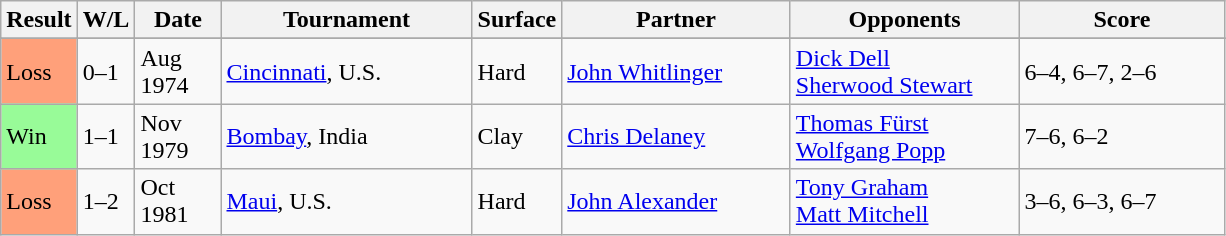<table class="sortable wikitable">
<tr>
<th style="width:40px">Result</th>
<th style="width:30px" class="unsortable">W/L</th>
<th style="width:50px">Date</th>
<th style="width:160px">Tournament</th>
<th style="width:50px">Surface</th>
<th style="width:145px">Partner</th>
<th style="width:145px">Opponents</th>
<th style="width:130px" class="unsortable">Score</th>
</tr>
<tr>
</tr>
<tr>
<td style="background:#ffa07a;">Loss</td>
<td>0–1</td>
<td>Aug 1974</td>
<td><a href='#'>Cincinnati</a>, U.S.</td>
<td>Hard</td>
<td> <a href='#'>John Whitlinger</a></td>
<td> <a href='#'>Dick Dell</a> <br>  <a href='#'>Sherwood Stewart</a></td>
<td>6–4, 6–7, 2–6</td>
</tr>
<tr>
<td style="background:#98fb98;">Win</td>
<td>1–1</td>
<td>Nov 1979</td>
<td><a href='#'>Bombay</a>, India</td>
<td>Clay</td>
<td> <a href='#'>Chris Delaney</a></td>
<td> <a href='#'>Thomas Fürst</a> <br>  <a href='#'>Wolfgang Popp</a></td>
<td>7–6, 6–2</td>
</tr>
<tr>
<td style="background:#ffa07a;">Loss</td>
<td>1–2</td>
<td>Oct 1981</td>
<td><a href='#'>Maui</a>, U.S.</td>
<td>Hard</td>
<td> <a href='#'>John Alexander</a></td>
<td> <a href='#'>Tony Graham</a> <br>  <a href='#'>Matt Mitchell</a></td>
<td>3–6, 6–3, 6–7</td>
</tr>
</table>
